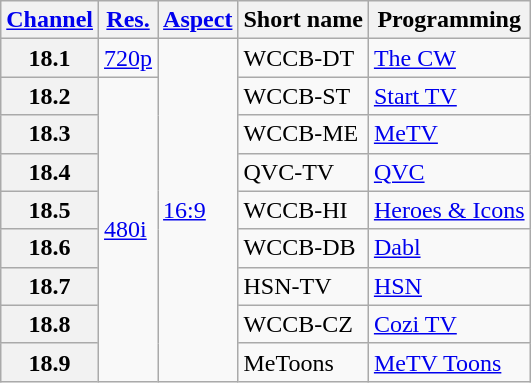<table class="wikitable">
<tr>
<th scope = "col"><a href='#'>Channel</a></th>
<th scope = "col"><a href='#'>Res.</a></th>
<th scope = "col"><a href='#'>Aspect</a></th>
<th scope = "col">Short name</th>
<th scope = "col">Programming</th>
</tr>
<tr>
<th scope = "row">18.1</th>
<td><a href='#'>720p</a></td>
<td rowspan="9"><a href='#'>16:9</a></td>
<td>WCCB-DT</td>
<td><a href='#'>The CW</a></td>
</tr>
<tr>
<th scope = "row">18.2</th>
<td rowspan="8"><a href='#'>480i</a></td>
<td>WCCB-ST</td>
<td><a href='#'>Start TV</a></td>
</tr>
<tr>
<th scope = "row">18.3</th>
<td>WCCB-ME</td>
<td><a href='#'>MeTV</a></td>
</tr>
<tr>
<th scope = "row">18.4</th>
<td>QVC-TV</td>
<td><a href='#'>QVC</a></td>
</tr>
<tr>
<th scope = "row">18.5</th>
<td>WCCB-HI</td>
<td><a href='#'>Heroes & Icons</a></td>
</tr>
<tr>
<th scope = "row">18.6</th>
<td>WCCB-DB</td>
<td><a href='#'>Dabl</a></td>
</tr>
<tr>
<th scope = "row">18.7</th>
<td>HSN-TV</td>
<td><a href='#'>HSN</a></td>
</tr>
<tr>
<th scope = "row">18.8</th>
<td>WCCB-CZ</td>
<td><a href='#'>Cozi TV</a></td>
</tr>
<tr>
<th scope = "row">18.9</th>
<td>MeToons</td>
<td><a href='#'>MeTV Toons</a></td>
</tr>
</table>
